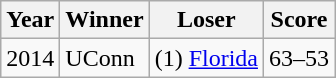<table class="wikitable">
<tr>
<th>Year</th>
<th>Winner</th>
<th>Loser</th>
<th>Score</th>
</tr>
<tr>
<td>2014</td>
<td>UConn</td>
<td>(1) <a href='#'>Florida</a></td>
<td>63–53</td>
</tr>
</table>
